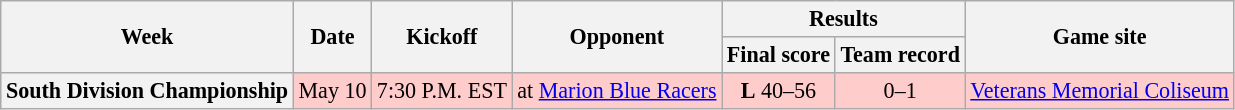<table class="wikitable" style="font-size: 92%;" "align=center">
<tr>
<th rowspan="2">Week</th>
<th rowspan="2">Date</th>
<th rowspan="2">Kickoff</th>
<th rowspan="2">Opponent</th>
<th colspan="2">Results</th>
<th rowspan="2">Game site</th>
</tr>
<tr>
<th>Final score</th>
<th>Team record</th>
</tr>
<tr style="background:#fcc">
<th>South Division Championship</th>
<td style="text-align:center;">May 10</td>
<td style="text-align:center;">7:30 P.M. EST</td>
<td style="text-align:center;">at <a href='#'>Marion Blue Racers</a></td>
<td style="text-align:center;"><strong>L</strong> 40–56</td>
<td style="text-align:center;">0–1</td>
<td style="text-align:center;"><a href='#'>Veterans Memorial Coliseum</a></td>
</tr>
</table>
